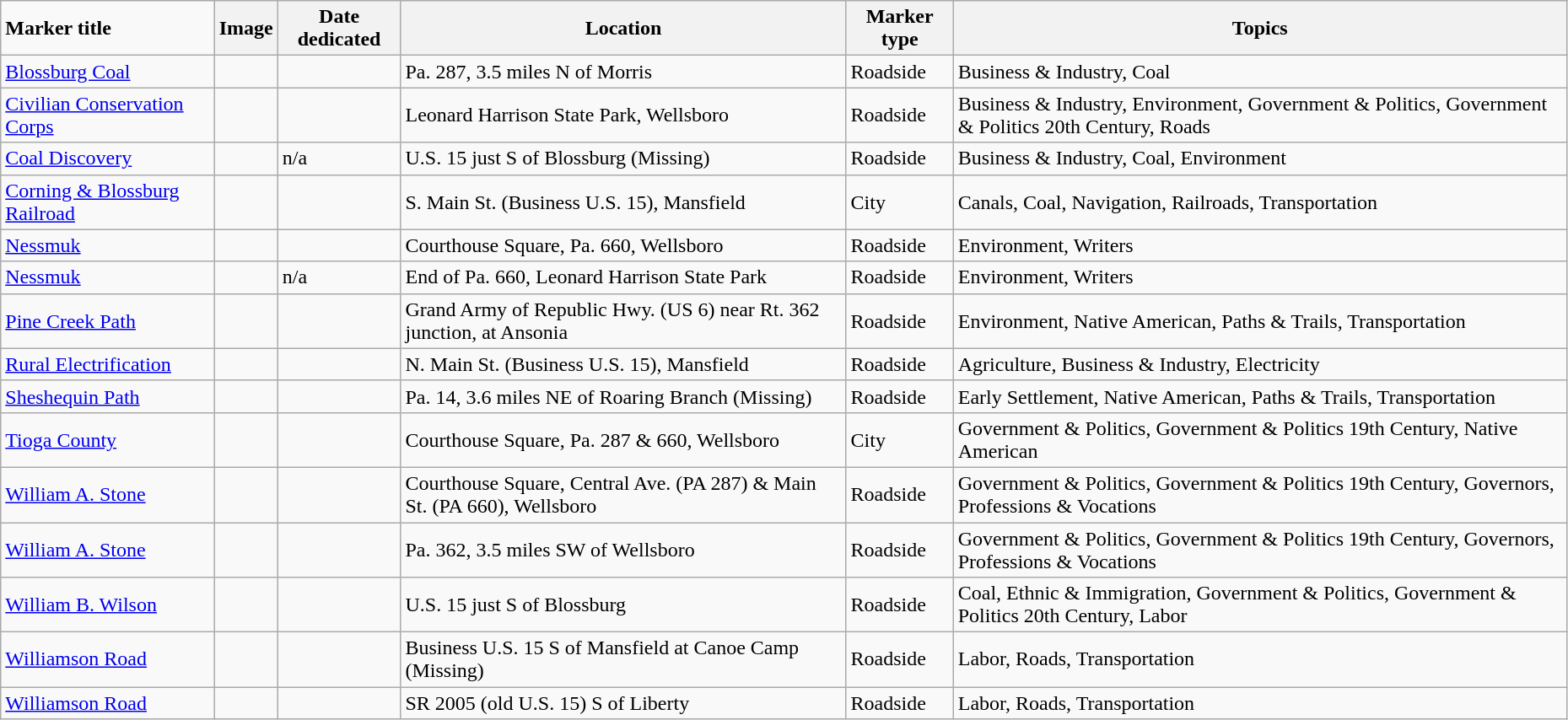<table class="wikitable sortable" style="width:98%">
<tr>
<td><strong>Marker title</strong></td>
<th class="unsortable"><strong>Image</strong></th>
<th><strong>Date dedicated</strong></th>
<th><strong>Location</strong></th>
<th><strong>Marker type</strong></th>
<th><strong>Topics</strong></th>
</tr>
<tr ->
<td><a href='#'>Blossburg Coal</a></td>
<td></td>
<td></td>
<td>Pa. 287, 3.5 miles N of Morris<br><small></small></td>
<td>Roadside</td>
<td>Business & Industry, Coal</td>
</tr>
<tr ->
<td><a href='#'>Civilian Conservation Corps</a></td>
<td></td>
<td></td>
<td>Leonard Harrison State Park, Wellsboro<br><small></small></td>
<td>Roadside</td>
<td>Business & Industry, Environment, Government & Politics, Government & Politics 20th Century, Roads</td>
</tr>
<tr ->
<td><a href='#'>Coal Discovery</a></td>
<td></td>
<td>n/a</td>
<td>U.S. 15 just S of Blossburg (Missing)<br><small></small></td>
<td>Roadside</td>
<td>Business & Industry, Coal, Environment</td>
</tr>
<tr ->
<td><a href='#'>Corning & Blossburg Railroad</a></td>
<td></td>
<td></td>
<td>S. Main St. (Business U.S. 15), Mansfield<br><small></small></td>
<td>City</td>
<td>Canals, Coal, Navigation, Railroads, Transportation</td>
</tr>
<tr ->
<td><a href='#'>Nessmuk</a></td>
<td></td>
<td></td>
<td>Courthouse Square, Pa. 660, Wellsboro<br><small></small></td>
<td>Roadside</td>
<td>Environment, Writers</td>
</tr>
<tr ->
<td><a href='#'>Nessmuk</a></td>
<td></td>
<td>n/a</td>
<td>End of Pa. 660, Leonard Harrison State Park<br><small></small></td>
<td>Roadside</td>
<td>Environment, Writers</td>
</tr>
<tr ->
<td><a href='#'>Pine Creek Path</a></td>
<td></td>
<td></td>
<td>Grand Army of Republic Hwy. (US 6) near Rt. 362 junction, at Ansonia <br><small></small></td>
<td>Roadside</td>
<td>Environment, Native American, Paths & Trails, Transportation</td>
</tr>
<tr ->
<td><a href='#'>Rural Electrification</a></td>
<td></td>
<td></td>
<td>N. Main St. (Business U.S. 15), Mansfield<br><small></small></td>
<td>Roadside</td>
<td>Agriculture, Business & Industry, Electricity</td>
</tr>
<tr ->
<td><a href='#'>Sheshequin Path</a></td>
<td></td>
<td></td>
<td>Pa. 14, 3.6 miles NE of Roaring Branch (Missing)<br><small></small></td>
<td>Roadside</td>
<td>Early Settlement, Native American, Paths & Trails, Transportation</td>
</tr>
<tr ->
<td><a href='#'>Tioga County</a></td>
<td></td>
<td></td>
<td>Courthouse Square, Pa. 287 & 660, Wellsboro<br><small></small></td>
<td>City</td>
<td>Government & Politics, Government & Politics 19th Century, Native American</td>
</tr>
<tr ->
<td><a href='#'>William A. Stone</a></td>
<td></td>
<td></td>
<td>Courthouse Square, Central Ave. (PA 287) & Main St. (PA 660), Wellsboro<br><small></small></td>
<td>Roadside</td>
<td>Government & Politics, Government & Politics 19th Century, Governors, Professions & Vocations</td>
</tr>
<tr ->
<td><a href='#'>William A. Stone</a></td>
<td></td>
<td></td>
<td>Pa. 362, 3.5 miles SW of Wellsboro<br><small></small></td>
<td>Roadside</td>
<td>Government & Politics, Government & Politics 19th Century, Governors, Professions & Vocations</td>
</tr>
<tr ->
<td><a href='#'>William B. Wilson</a></td>
<td></td>
<td></td>
<td>U.S. 15 just S of Blossburg<br><small></small></td>
<td>Roadside</td>
<td>Coal, Ethnic & Immigration, Government & Politics, Government & Politics 20th Century, Labor</td>
</tr>
<tr ->
<td><a href='#'>Williamson Road</a></td>
<td></td>
<td></td>
<td>Business U.S. 15 S of Mansfield at Canoe Camp (Missing)<br><small></small></td>
<td>Roadside</td>
<td>Labor, Roads, Transportation</td>
</tr>
<tr ->
<td><a href='#'>Williamson Road</a></td>
<td></td>
<td></td>
<td>SR 2005 (old U.S. 15) S of Liberty<br><small></small></td>
<td>Roadside</td>
<td>Labor, Roads, Transportation</td>
</tr>
</table>
